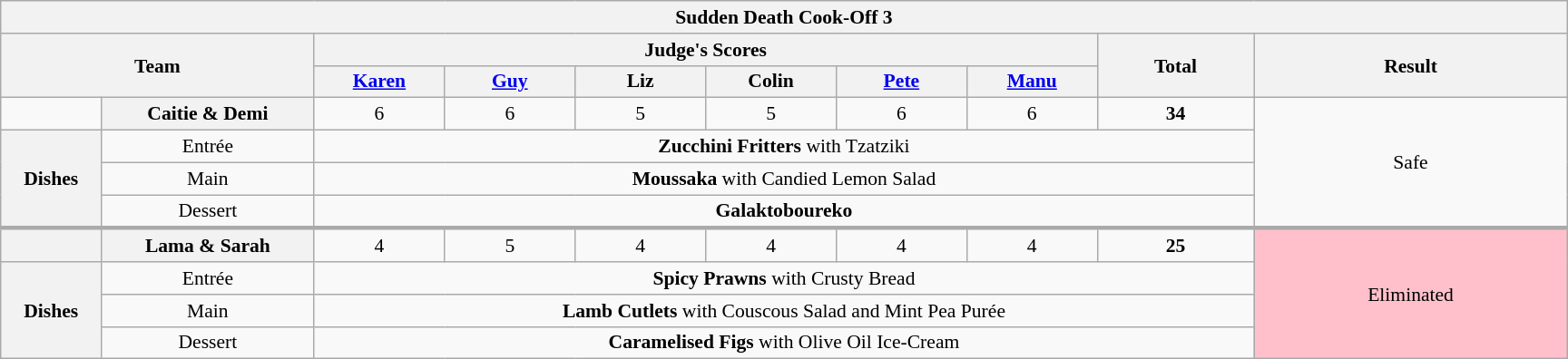<table class="wikitable plainrowheaders" style="margin:1em auto; text-align:center; font-size:90%; width:80em;">
<tr>
<th colspan="10" >Sudden Death Cook-Off 3</th>
</tr>
<tr>
<th rowspan="2" style="width:20%;" colspan="2">Team</th>
<th colspan="6" style="width:50%;">Judge's Scores</th>
<th rowspan="2" style="width:10%;">Total<br></th>
<th rowspan="2" style="width:20%;">Result</th>
</tr>
<tr>
<th style="width:50px;"><a href='#'>Karen</a></th>
<th style="width:50px;"><a href='#'>Guy</a></th>
<th style="width:50px;">Liz</th>
<th style="width:50px;">Colin</th>
<th style="width:50px;"><a href='#'>Pete</a></th>
<th style="width:50px;"><a href='#'>Manu</a></th>
</tr>
<tr>
<td></td>
<th style="text-align:centre">Caitie & Demi</th>
<td>6</td>
<td>6</td>
<td>5</td>
<td>5</td>
<td>6</td>
<td>6</td>
<td><strong>34</strong></td>
<td rowspan="4">Safe</td>
</tr>
<tr>
<th rowspan="3">Dishes</th>
<td>Entrée</td>
<td colspan="7"><strong>Zucchini Fritters</strong> with Tzatziki</td>
</tr>
<tr>
<td>Main</td>
<td colspan="7"><strong>Moussaka</strong> with Candied Lemon Salad</td>
</tr>
<tr>
<td>Dessert</td>
<td colspan="7"><strong>Galaktoboureko</strong></td>
</tr>
<tr style="border-top:3px solid #aaa;">
<th></th>
<th style="text-align:center">Lama & Sarah</th>
<td>4</td>
<td>5</td>
<td>4</td>
<td>4</td>
<td>4</td>
<td>4</td>
<td><strong>25</strong></td>
<td style="background:pink" rowspan="4">Eliminated</td>
</tr>
<tr>
<th rowspan="3">Dishes</th>
<td>Entrée</td>
<td colspan="7"><strong>Spicy Prawns</strong> with Crusty Bread</td>
</tr>
<tr>
<td>Main</td>
<td colspan="7"><strong>Lamb Cutlets</strong> with Couscous Salad and Mint Pea Purée</td>
</tr>
<tr>
<td>Dessert</td>
<td colspan="7"><strong>Caramelised Figs</strong> with Olive Oil Ice-Cream</td>
</tr>
</table>
